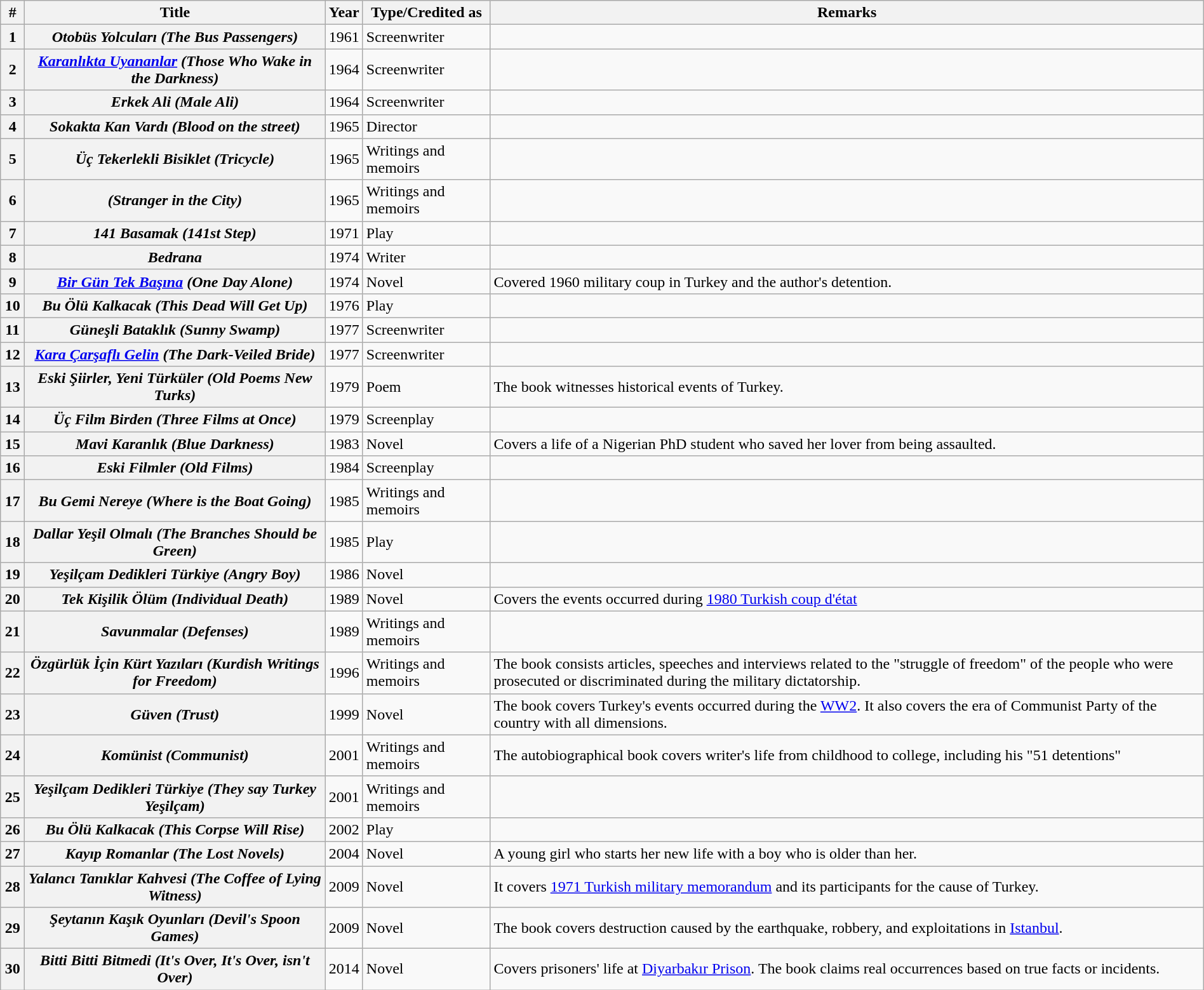<table class="wikitable sortable plainrowheaders" width=100%>
<tr>
<th scope="col" width=2%>#</th>
<th scope="col" width=25%>Title</th>
<th scope="col">Year</th>
<th scope="col">Type/Credited as</th>
<th scope="col">Remarks</th>
</tr>
<tr>
<th scope="row" align="left">1</th>
<th><em>Otobüs Yolcuları (The Bus Passengers)</em></th>
<td>1961</td>
<td>Screenwriter</td>
<td></td>
</tr>
<tr>
<th scope="row" align="left">2</th>
<th><em><a href='#'>Karanlıkta Uyananlar</a> (Those Who Wake in the Darkness)</em></th>
<td>1964</td>
<td>Screenwriter</td>
<td></td>
</tr>
<tr>
<th scope="row" align="left">3</th>
<th><em>Erkek Ali (Male Ali)</em></th>
<td>1964</td>
<td>Screenwriter</td>
<td></td>
</tr>
<tr>
<th scope="row" align="left">4</th>
<th><em>Sokakta Kan Vardı (Blood on the street)</em></th>
<td>1965</td>
<td>Director</td>
<td></td>
</tr>
<tr>
<th scope="row" align="left">5</th>
<th><em>Üç Tekerlekli Bisiklet (Tricycle)</em></th>
<td>1965</td>
<td>Writings and memoirs</td>
<td></td>
</tr>
<tr>
<th scope="row" align="left">6</th>
<th><em> (Stranger in the City)</em></th>
<td>1965</td>
<td>Writings and memoirs</td>
<td></td>
</tr>
<tr>
<th scope="row" align="left">7</th>
<th><em>141 Basamak (141st Step)</em></th>
<td>1971</td>
<td>Play</td>
<td></td>
</tr>
<tr>
<th scope="row" align="left">8</th>
<th><em>Bedrana</em></th>
<td>1974</td>
<td>Writer</td>
<td></td>
</tr>
<tr>
<th scope="row" align="left">9</th>
<th><em><a href='#'>Bir Gün Tek Başına</a> (One Day Alone)</em></th>
<td>1974</td>
<td>Novel</td>
<td>Covered 1960 military coup in Turkey and the author's detention.</td>
</tr>
<tr>
<th scope="row" align="left">10</th>
<th><em>Bu Ölü Kalkacak (This Dead Will Get Up)</em></th>
<td>1976</td>
<td>Play</td>
<td></td>
</tr>
<tr>
<th scope="row" align="left">11</th>
<th><em>Güneşli Bataklık (Sunny Swamp)</em></th>
<td>1977</td>
<td>Screenwriter</td>
<td></td>
</tr>
<tr>
<th scope="row" align="left">12</th>
<th><em><a href='#'>Kara Çarşaflı Gelin</a> (The Dark-Veiled Bride)</em></th>
<td>1977</td>
<td>Screenwriter</td>
<td></td>
</tr>
<tr>
<th scope="row" align="left">13</th>
<th><em>Eski Şiirler, Yeni Türküler (Old Poems New Turks)</em></th>
<td>1979</td>
<td>Poem</td>
<td>The book witnesses historical events of Turkey.</td>
</tr>
<tr>
<th scope="row" align="left">14</th>
<th><em>Üç Film Birden (Three Films at Once)</em></th>
<td>1979</td>
<td>Screenplay</td>
<td></td>
</tr>
<tr>
<th scope="row" align="left">15</th>
<th><em>Mavi Karanlık (Blue Darkness)</em></th>
<td>1983</td>
<td>Novel</td>
<td>Covers a life of a Nigerian PhD student who saved her lover from being assaulted.</td>
</tr>
<tr>
<th scope="row" align="left">16</th>
<th><em>Eski Filmler (Old Films)</em></th>
<td>1984</td>
<td>Screenplay</td>
<td></td>
</tr>
<tr>
<th scope="row" align="left">17</th>
<th><em>Bu Gemi Nereye (Where is the Boat Going)</em></th>
<td>1985</td>
<td>Writings and memoirs</td>
<td></td>
</tr>
<tr>
<th scope="row" align="left">18</th>
<th><em>Dallar Yeşil Olmalı (The Branches Should be Green)</em></th>
<td>1985</td>
<td>Play</td>
<td></td>
</tr>
<tr>
<th scope="row" align="left">19</th>
<th><em>Yeşilçam Dedikleri Türkiye (Angry Boy)</em></th>
<td>1986</td>
<td>Novel</td>
<td></td>
</tr>
<tr>
<th scope="row" align="left">20</th>
<th><em>Tek Kişilik Ölüm (Individual Death)</em></th>
<td>1989</td>
<td>Novel</td>
<td>Covers the events occurred during <a href='#'>1980 Turkish coup d'état</a></td>
</tr>
<tr>
<th scope="row" align="left">21</th>
<th><em>Savunmalar (Defenses)</em></th>
<td>1989</td>
<td>Writings and memoirs</td>
<td></td>
</tr>
<tr>
<th scope="row" align="left">22</th>
<th><em>Özgürlük İçin Kürt Yazıları (Kurdish Writings for Freedom)</em></th>
<td>1996</td>
<td>Writings and memoirs</td>
<td>The book consists articles, speeches and interviews related to the "struggle of freedom" of the people who were prosecuted or discriminated during the military dictatorship.</td>
</tr>
<tr>
<th scope="row" align="left">23</th>
<th><em>Güven (Trust)</em></th>
<td>1999</td>
<td>Novel</td>
<td>The book covers Turkey's events occurred during the <a href='#'>WW2</a>. It also covers the era of Communist Party of the country with all dimensions.</td>
</tr>
<tr>
<th scope="row" align="left">24</th>
<th><em>Komünist (Communist)</em></th>
<td>2001</td>
<td>Writings and memoirs</td>
<td>The autobiographical book covers writer's life from childhood to college, including his "51 detentions"</td>
</tr>
<tr>
<th scope="row" align="left">25</th>
<th><em>Yeşilçam Dedikleri Türkiye (They say Turkey Yeşilçam)</em></th>
<td>2001</td>
<td>Writings and memoirs</td>
<td></td>
</tr>
<tr>
<th scope="row" align="left">26</th>
<th><em>Bu Ölü Kalkacak (This Corpse Will Rise)</em></th>
<td>2002</td>
<td>Play</td>
<td></td>
</tr>
<tr>
<th scope="row" align="left">27</th>
<th><em>Kayıp Romanlar (The Lost Novels)</em></th>
<td>2004</td>
<td>Novel</td>
<td>A young girl who starts her new life with a boy who is older than her.</td>
</tr>
<tr>
<th scope="row" align="left">28</th>
<th><em>Yalancı Tanıklar Kahvesi (The Coffee of Lying Witness)</em></th>
<td>2009</td>
<td>Novel</td>
<td>It covers <a href='#'>1971 Turkish military memorandum</a> and its participants for the cause of Turkey.</td>
</tr>
<tr>
<th scope="row" align="left">29</th>
<th><em>Şeytanın Kaşık Oyunları (Devil's Spoon Games)</em></th>
<td>2009</td>
<td>Novel</td>
<td>The book covers destruction caused by the earthquake, robbery, and exploitations in <a href='#'>Istanbul</a>.</td>
</tr>
<tr>
<th scope="row" align="left">30</th>
<th><em>Bitti Bitti Bitmedi (It's Over, It's Over, isn't Over)</em></th>
<td>2014</td>
<td>Novel</td>
<td>Covers prisoners' life at <a href='#'>Diyarbakır Prison</a>. The book claims real occurrences based on true facts or incidents.</td>
</tr>
</table>
